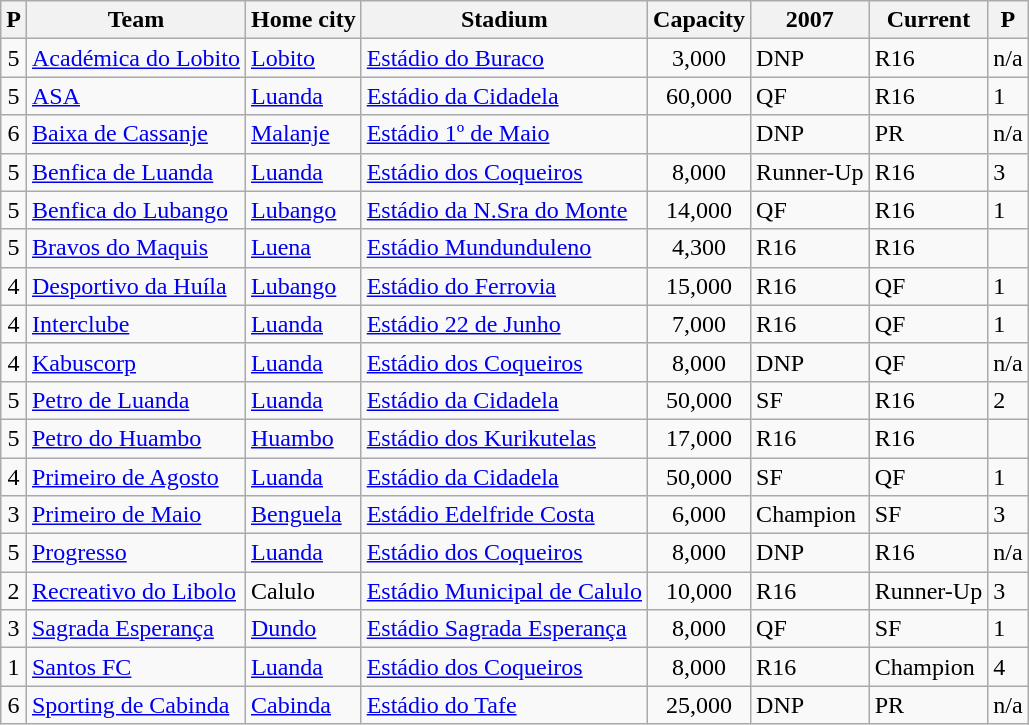<table class="wikitable sortable">
<tr>
<th>P</th>
<th>Team</th>
<th>Home city</th>
<th>Stadium</th>
<th>Capacity</th>
<th>2007</th>
<th>Current</th>
<th>P</th>
</tr>
<tr>
<td align=center>5</td>
<td><a href='#'>Académica do Lobito</a></td>
<td><a href='#'>Lobito</a></td>
<td><a href='#'>Estádio do Buraco</a></td>
<td align="center">3,000</td>
<td data-sort-value="7">DNP</td>
<td data-sort-value="5">R16</td>
<td>n/a</td>
</tr>
<tr>
<td align=center>5</td>
<td><a href='#'>ASA</a></td>
<td><a href='#'>Luanda</a></td>
<td><a href='#'>Estádio da Cidadela</a></td>
<td align="center">60,000</td>
<td data-sort-value="4">QF</td>
<td data-sort-value="5">R16</td>
<td> 1</td>
</tr>
<tr>
<td align=center>6</td>
<td><a href='#'>Baixa de Cassanje</a></td>
<td><a href='#'>Malanje</a></td>
<td><a href='#'>Estádio 1º de Maio</a></td>
<td></td>
<td data-sort-value="7">DNP</td>
<td data-sort-value="6">PR</td>
<td>n/a</td>
</tr>
<tr>
<td align=center>5</td>
<td><a href='#'>Benfica de Luanda</a></td>
<td><a href='#'>Luanda</a></td>
<td><a href='#'>Estádio dos Coqueiros</a></td>
<td align="center">8,000</td>
<td data-sort-value="2">Runner-Up</td>
<td data-sort-value="5">R16</td>
<td> 3</td>
</tr>
<tr>
<td align=center>5</td>
<td><a href='#'>Benfica do Lubango</a></td>
<td><a href='#'>Lubango</a></td>
<td><a href='#'>Estádio da N.Sra do Monte</a></td>
<td align="center">14,000</td>
<td data-sort-value="4">QF</td>
<td data-sort-value="5">R16</td>
<td> 1</td>
</tr>
<tr>
<td align=center>5</td>
<td><a href='#'>Bravos do Maquis</a></td>
<td><a href='#'>Luena</a></td>
<td><a href='#'>Estádio Mundunduleno</a></td>
<td align="center">4,300</td>
<td data-sort-value="5">R16</td>
<td data-sort-value="5">R16</td>
<td align=center data-sort-value="5"></td>
</tr>
<tr>
<td align=center>4</td>
<td><a href='#'>Desportivo da Huíla</a></td>
<td><a href='#'>Lubango</a></td>
<td><a href='#'>Estádio do Ferrovia</a></td>
<td align="center">15,000</td>
<td data-sort-value="5">R16</td>
<td data-sort-value="4">QF</td>
<td data-sort-value="4"> 1</td>
</tr>
<tr>
<td align=center>4</td>
<td><a href='#'>Interclube</a></td>
<td><a href='#'>Luanda</a></td>
<td><a href='#'>Estádio 22 de Junho</a></td>
<td align="center">7,000</td>
<td data-sort-value="5">R16</td>
<td data-sort-value="4">QF</td>
<td data-sort-value="4"> 1</td>
</tr>
<tr>
<td align=center>4</td>
<td><a href='#'>Kabuscorp</a></td>
<td><a href='#'>Luanda</a></td>
<td><a href='#'>Estádio dos Coqueiros</a></td>
<td align="center">8,000</td>
<td data-sort-value="7">DNP</td>
<td data-sort-value="4">QF</td>
<td>n/a</td>
</tr>
<tr>
<td align=center>5</td>
<td><a href='#'>Petro de Luanda</a></td>
<td><a href='#'>Luanda</a></td>
<td><a href='#'>Estádio da Cidadela</a></td>
<td align="center">50,000</td>
<td data-sort-value="3">SF</td>
<td data-sort-value="5">R16</td>
<td> 2</td>
</tr>
<tr>
<td align=center>5</td>
<td><a href='#'>Petro do Huambo</a></td>
<td><a href='#'>Huambo</a></td>
<td><a href='#'>Estádio dos Kurikutelas</a></td>
<td align="center">17,000</td>
<td data-sort-value="5">R16</td>
<td data-sort-value="5">R16</td>
<td align=center data-sort-value="5"></td>
</tr>
<tr>
<td align=center>4</td>
<td><a href='#'>Primeiro de Agosto</a></td>
<td><a href='#'>Luanda</a></td>
<td><a href='#'>Estádio da Cidadela</a></td>
<td align="center">50,000</td>
<td data-sort-value="3">SF</td>
<td data-sort-value="4">QF</td>
<td> 1</td>
</tr>
<tr>
<td align=center>3</td>
<td><a href='#'>Primeiro de Maio</a></td>
<td><a href='#'>Benguela</a></td>
<td><a href='#'>Estádio Edelfride Costa</a></td>
<td align="center">6,000</td>
<td data-sort-value="1">Champion</td>
<td data-sort-value="3">SF</td>
<td> 3</td>
</tr>
<tr>
<td align=center>5</td>
<td><a href='#'>Progresso</a></td>
<td><a href='#'>Luanda</a></td>
<td><a href='#'>Estádio dos Coqueiros</a></td>
<td align="center">8,000</td>
<td data-sort-value="7">DNP</td>
<td data-sort-value="5">R16</td>
<td>n/a</td>
</tr>
<tr>
<td align=center>2</td>
<td><a href='#'>Recreativo do Libolo</a></td>
<td>Calulo</td>
<td><a href='#'>Estádio Municipal de Calulo</a></td>
<td align="center">10,000</td>
<td data-sort-value="5">R16</td>
<td data-sort-value="2">Runner-Up</td>
<td data-sort-value="2"> 3</td>
</tr>
<tr>
<td align=center>3</td>
<td><a href='#'>Sagrada Esperança</a></td>
<td><a href='#'>Dundo</a></td>
<td><a href='#'>Estádio Sagrada Esperança</a></td>
<td align="center">8,000</td>
<td data-sort-value="4">QF</td>
<td data-sort-value="3">SF</td>
<td data-sort-value="4"> 1</td>
</tr>
<tr>
<td align=center>1</td>
<td><a href='#'>Santos FC</a></td>
<td><a href='#'>Luanda</a></td>
<td><a href='#'>Estádio dos Coqueiros</a></td>
<td align="center">8,000</td>
<td data-sort-value="5">R16</td>
<td data-sort-value="1">Champion</td>
<td data-sort-value="1"> 4</td>
</tr>
<tr>
<td align=center>6</td>
<td><a href='#'>Sporting de Cabinda</a></td>
<td><a href='#'>Cabinda</a></td>
<td><a href='#'>Estádio do Tafe</a></td>
<td align="center">25,000</td>
<td data-sort-value="7">DNP</td>
<td data-sort-value="6">PR</td>
<td>n/a</td>
</tr>
</table>
